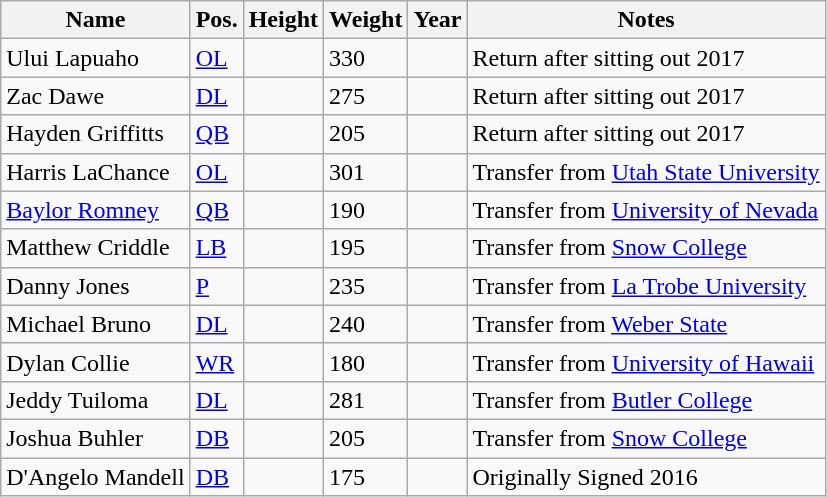<table class="wikitable sortable" border="3">
<tr>
<th>Name</th>
<th>Pos.</th>
<th>Height</th>
<th>Weight</th>
<th>Year</th>
<th>Notes</th>
</tr>
<tr>
<td>Ului Lapuaho</td>
<td><a href='#'>OL</a></td>
<td></td>
<td>330</td>
<td></td>
<td>Return after sitting out 2017 </td>
</tr>
<tr>
<td>Zac Dawe</td>
<td><a href='#'>DL</a></td>
<td></td>
<td>275</td>
<td></td>
<td>Return after sitting out 2017 </td>
</tr>
<tr>
<td>Hayden Griffitts</td>
<td><a href='#'>QB</a></td>
<td></td>
<td>205</td>
<td></td>
<td>Return after sitting out 2017</td>
</tr>
<tr>
<td>Harris LaChance</td>
<td><a href='#'>OL</a></td>
<td></td>
<td>301</td>
<td></td>
<td>Transfer from <a href='#'>Utah State University</a></td>
</tr>
<tr>
<td><a href='#'>Baylor Romney</a></td>
<td><a href='#'>QB</a></td>
<td></td>
<td>190</td>
<td></td>
<td>Transfer from <a href='#'>University of Nevada</a></td>
</tr>
<tr>
<td>Matthew Criddle</td>
<td><a href='#'>LB</a></td>
<td></td>
<td>195</td>
<td></td>
<td>Transfer from <a href='#'>Snow College</a></td>
</tr>
<tr>
<td>Danny Jones</td>
<td><a href='#'>P</a></td>
<td></td>
<td>235</td>
<td></td>
<td>Transfer from <a href='#'>La Trobe University</a></td>
</tr>
<tr>
<td>Michael Bruno</td>
<td><a href='#'>DL</a></td>
<td></td>
<td>240</td>
<td></td>
<td>Transfer from <a href='#'>Weber State</a></td>
</tr>
<tr>
<td>Dylan Collie</td>
<td><a href='#'>WR</a></td>
<td></td>
<td>180</td>
<td></td>
<td>Transfer from <a href='#'>University of Hawaii</a></td>
</tr>
<tr>
<td>Jeddy Tuiloma</td>
<td><a href='#'>DL</a></td>
<td></td>
<td>281</td>
<td></td>
<td>Transfer from <a href='#'>Butler College</a></td>
</tr>
<tr>
<td>Joshua Buhler</td>
<td><a href='#'>DB</a></td>
<td></td>
<td>205</td>
<td></td>
<td>Transfer from <a href='#'>Snow College</a></td>
</tr>
<tr>
<td>D'Angelo Mandell</td>
<td><a href='#'>DB</a></td>
<td></td>
<td>175</td>
<td></td>
<td>Originally Signed 2016 </td>
</tr>
</table>
